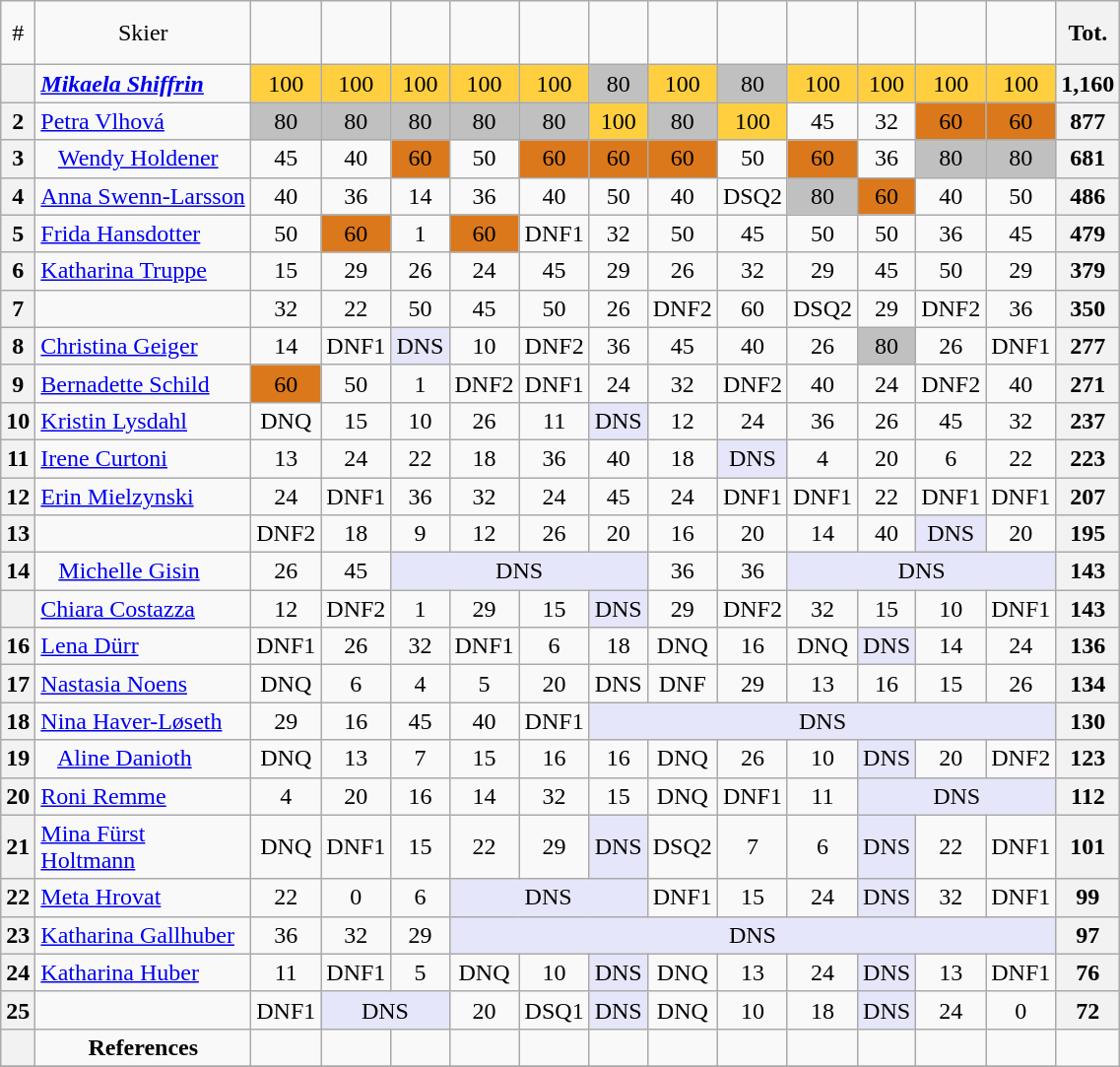<table class="wikitable" width=60% style="font-size:100%; text-align:center;">
<tr>
<td>#</td>
<td>Skier</td>
<td><br> </td>
<td><br> </td>
<td><br>   </td>
<td><br> </td>
<td><br> </td>
<td><br> </td>
<td><br> </td>
<td><br> </td>
<td><br> </td>
<td><br> </td>
<td><br> </td>
<td><br> </td>
<th>Tot.</th>
</tr>
<tr>
<th></th>
<td align=left> <strong><em><a href='#'>Mikaela Shiffrin</a></em></strong></td>
<td bgcolor=ffcf40>100</td>
<td bgcolor=ffcf40>100</td>
<td bgcolor=ffcf40>100</td>
<td bgcolor=ffcf40>100</td>
<td bgcolor=ffcf40>100</td>
<td bgcolor=c0c0c0>80</td>
<td bgcolor=ffcf40>100</td>
<td bgcolor=c0c0c0>80</td>
<td bgcolor=ffcf40>100</td>
<td bgcolor=ffcf40>100</td>
<td bgcolor=ffcf40>100</td>
<td bgcolor=ffcf40>100</td>
<th>1,160</th>
</tr>
<tr>
<th>2</th>
<td align=left> <a href='#'>Petra Vlhová</a></td>
<td bgcolor=c0c0c0>80</td>
<td bgcolor=c0c0c0>80</td>
<td bgcolor=c0c0c0>80</td>
<td bgcolor=c0c0c0>80</td>
<td bgcolor=c0c0c0>80</td>
<td bgcolor=ffcf40>100</td>
<td bgcolor=c0c0c0>80</td>
<td bgcolor=ffcf40>100</td>
<td>45</td>
<td>32</td>
<td bgcolor=db781b>60</td>
<td bgcolor=db781b>60</td>
<th>877</th>
</tr>
<tr>
<th>3</th>
<td align=left>   <a href='#'>Wendy Holdener</a></td>
<td>45</td>
<td>40</td>
<td bgcolor=db781b>60</td>
<td>50</td>
<td bgcolor=db781b>60</td>
<td bgcolor=db781b>60</td>
<td bgcolor=db781b>60</td>
<td>50</td>
<td bgcolor=db781b>60</td>
<td>36</td>
<td bgcolor=c0c0c0>80</td>
<td bgcolor=c0c0c0>80</td>
<th>681</th>
</tr>
<tr>
<th>4</th>
<td align=left> <a href='#'>Anna Swenn-Larsson</a></td>
<td>40</td>
<td>36</td>
<td>14</td>
<td>36</td>
<td>40</td>
<td>50</td>
<td>40</td>
<td>DSQ2</td>
<td bgcolor=c0c0c0>80</td>
<td bgcolor=db781b>60</td>
<td>40</td>
<td>50</td>
<th>486</th>
</tr>
<tr>
<th>5</th>
<td align=left> <a href='#'>Frida Hansdotter</a></td>
<td>50</td>
<td bgcolor=db781b>60</td>
<td>1</td>
<td bgcolor=db781b>60</td>
<td>DNF1</td>
<td>32</td>
<td>50</td>
<td>45</td>
<td>50</td>
<td>50</td>
<td>36</td>
<td>45</td>
<th>479</th>
</tr>
<tr>
<th>6</th>
<td align=left> <a href='#'>Katharina Truppe</a></td>
<td>15</td>
<td>29</td>
<td>26</td>
<td>24</td>
<td>45</td>
<td>29</td>
<td>26</td>
<td>32</td>
<td>29</td>
<td>45</td>
<td>50</td>
<td>29</td>
<th>379</th>
</tr>
<tr>
<th>7</th>
<td align=left></td>
<td>32</td>
<td>22</td>
<td>50</td>
<td>45</td>
<td>50</td>
<td>26</td>
<td>DNF2</td>
<td>60</td>
<td>DSQ2</td>
<td>29</td>
<td>DNF2</td>
<td>36</td>
<th>350</th>
</tr>
<tr>
<th>8</th>
<td align=left> <a href='#'>Christina Geiger</a></td>
<td>14</td>
<td>DNF1</td>
<td bgcolor=lavender>DNS</td>
<td>10</td>
<td>DNF2</td>
<td>36</td>
<td>45</td>
<td>40</td>
<td>26</td>
<td bgcolor=c0c0c0>80</td>
<td>26</td>
<td>DNF1</td>
<th>277</th>
</tr>
<tr>
<th>9</th>
<td align=left> <a href='#'>Bernadette Schild</a></td>
<td bgcolor=db781b>60</td>
<td>50</td>
<td>1</td>
<td>DNF2</td>
<td>DNF1</td>
<td>24</td>
<td>32</td>
<td>DNF2</td>
<td>40</td>
<td>24</td>
<td>DNF2</td>
<td>40</td>
<th>271</th>
</tr>
<tr>
<th>10</th>
<td align=left> <a href='#'>Kristin Lysdahl</a></td>
<td>DNQ</td>
<td>15</td>
<td>10</td>
<td>26</td>
<td>11</td>
<td bgcolor=lavender>DNS</td>
<td>12</td>
<td>24</td>
<td>36</td>
<td>26</td>
<td>45</td>
<td>32</td>
<th>237</th>
</tr>
<tr>
<th>11</th>
<td align=left> <a href='#'>Irene Curtoni</a></td>
<td>13</td>
<td>24</td>
<td>22</td>
<td>18</td>
<td>36</td>
<td>40</td>
<td>18</td>
<td bgcolor=lavender>DNS</td>
<td>4</td>
<td>20</td>
<td>6</td>
<td>22</td>
<th>223</th>
</tr>
<tr>
<th>12</th>
<td align=left> <a href='#'>Erin Mielzynski</a></td>
<td>24</td>
<td>DNF1</td>
<td>36</td>
<td>32</td>
<td>24</td>
<td>45</td>
<td>24</td>
<td>DNF1</td>
<td>DNF1</td>
<td>22</td>
<td>DNF1</td>
<td>DNF1</td>
<th>207</th>
</tr>
<tr>
<th>13</th>
<td align=left></td>
<td>DNF2</td>
<td>18</td>
<td>9</td>
<td>12</td>
<td>26</td>
<td>20</td>
<td>16</td>
<td>20</td>
<td>14</td>
<td>40</td>
<td bgcolor=lavender>DNS</td>
<td>20</td>
<th>195</th>
</tr>
<tr>
<th>14</th>
<td align=left>   <a href='#'>Michelle Gisin</a></td>
<td>26</td>
<td>45</td>
<td colspan=4 bgcolor=lavender>DNS</td>
<td>36</td>
<td>36</td>
<td colspan=4 bgcolor=lavender>DNS</td>
<th>143</th>
</tr>
<tr>
<th></th>
<td align=left> <a href='#'>Chiara Costazza</a></td>
<td>12</td>
<td>DNF2</td>
<td>1</td>
<td>29</td>
<td>15</td>
<td bgcolor=lavender>DNS</td>
<td>29</td>
<td>DNF2</td>
<td>32</td>
<td>15</td>
<td>10</td>
<td>DNF1</td>
<th>143</th>
</tr>
<tr>
<th>16</th>
<td align=left> <a href='#'>Lena Dürr</a></td>
<td>DNF1</td>
<td>26</td>
<td>32</td>
<td>DNF1</td>
<td>6</td>
<td>18</td>
<td>DNQ</td>
<td>16</td>
<td>DNQ</td>
<td bgcolor=lavender>DNS</td>
<td>14</td>
<td>24</td>
<th>136</th>
</tr>
<tr>
<th>17</th>
<td align=left> <a href='#'>Nastasia Noens</a></td>
<td>DNQ</td>
<td>6</td>
<td>4</td>
<td>5</td>
<td>20</td>
<td 0bgcolor=lavender>DNS</td>
<td>DNF</td>
<td>29</td>
<td>13</td>
<td>16</td>
<td>15</td>
<td>26</td>
<th>134</th>
</tr>
<tr>
<th>18</th>
<td align=left> <a href='#'>Nina Haver-Løseth</a></td>
<td>29</td>
<td>16</td>
<td>45</td>
<td>40</td>
<td>DNF1</td>
<td colspan=7 bgcolor=lavender>DNS</td>
<th>130</th>
</tr>
<tr>
<th>19</th>
<td align=left>   <a href='#'>Aline Danioth</a></td>
<td>DNQ</td>
<td>13</td>
<td>7</td>
<td>15</td>
<td>16</td>
<td>16</td>
<td>DNQ</td>
<td>26</td>
<td>10</td>
<td bgcolor=lavender>DNS</td>
<td>20</td>
<td>DNF2</td>
<th>123</th>
</tr>
<tr>
<th>20</th>
<td align=left> <a href='#'>Roni Remme</a></td>
<td>4</td>
<td>20</td>
<td>16</td>
<td>14</td>
<td>32</td>
<td>15</td>
<td>DNQ</td>
<td>DNF1</td>
<td>11</td>
<td colspan=3 bgcolor=lavender>DNS</td>
<th>112</th>
</tr>
<tr>
<th>21</th>
<td align=left> <a href='#'>Mina Fürst Holtmann</a></td>
<td>DNQ</td>
<td>DNF1</td>
<td>15</td>
<td>22</td>
<td>29</td>
<td bgcolor=lavender>DNS</td>
<td>DSQ2</td>
<td>7</td>
<td>6</td>
<td bgcolor=lavender>DNS</td>
<td>22</td>
<td>DNF1</td>
<th>101</th>
</tr>
<tr>
<th>22</th>
<td align=left> <a href='#'>Meta Hrovat</a></td>
<td>22</td>
<td>0</td>
<td>6</td>
<td colspan=3 bgcolor=lavender>DNS</td>
<td>DNF1</td>
<td>15</td>
<td>24</td>
<td bgcolor=lavender>DNS</td>
<td>32</td>
<td>DNF1</td>
<th>99</th>
</tr>
<tr>
<th>23</th>
<td align=left> <a href='#'>Katharina Gallhuber</a></td>
<td>36</td>
<td>32</td>
<td>29</td>
<td colspan=9 bgcolor=lavender>DNS</td>
<th>97</th>
</tr>
<tr>
<th>24</th>
<td align=left> <a href='#'>Katharina Huber</a></td>
<td>11</td>
<td>DNF1</td>
<td>5</td>
<td>DNQ</td>
<td>10</td>
<td bgcolor=lavender>DNS</td>
<td>DNQ</td>
<td>13</td>
<td>24</td>
<td bgcolor=lavender>DNS</td>
<td>13</td>
<td>DNF1</td>
<th>76</th>
</tr>
<tr>
<th>25</th>
<td align=left></td>
<td>DNF1</td>
<td colspan=2 bgcolor=lavender>DNS</td>
<td>20</td>
<td>DSQ1</td>
<td bgcolor=lavender>DNS</td>
<td>DNQ</td>
<td>10</td>
<td>18</td>
<td bgcolor=lavender>DNS</td>
<td>24</td>
<td>0</td>
<th>72</th>
</tr>
<tr>
<th></th>
<td align=center><strong>References</strong></td>
<td></td>
<td></td>
<td></td>
<td></td>
<td></td>
<td></td>
<td></td>
<td></td>
<td></td>
<td></td>
<td></td>
<td></td>
</tr>
<tr>
</tr>
</table>
